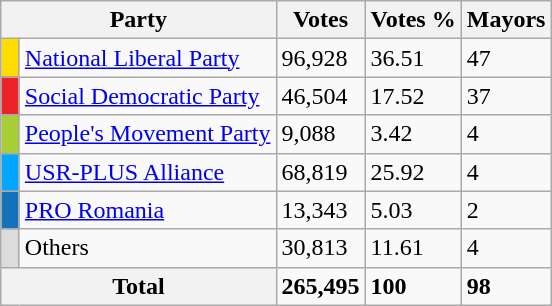<table class="wikitable">
<tr>
<th colspan="2">Party</th>
<th>Votes</th>
<th>Votes %</th>
<th>Mayors</th>
</tr>
<tr>
<td style="background:#ffdd00;" width="5"></td>
<td><a href='#'>National Liberal Party</a></td>
<td>96,928</td>
<td>36.51</td>
<td>47</td>
</tr>
<tr>
<td style="background:#ed2128;" width="5"></td>
<td><a href='#'>Social Democratic Party</a></td>
<td>46,504</td>
<td>17.52</td>
<td>37</td>
</tr>
<tr>
<td style="background:#a7cf35;" width="5"></td>
<td><a href='#'>People's Movement Party</a></td>
<td>9,088</td>
<td>3.42</td>
<td>4</td>
</tr>
<tr>
<td style="background:#00a6ff;" width="5"></td>
<td><a href='#'>USR-PLUS Alliance</a></td>
<td>68,819</td>
<td>25.92</td>
<td>4</td>
</tr>
<tr>
<td style="background:#1572ba;" width="5"></td>
<td><a href='#'>PRO Romania</a></td>
<td>13,343</td>
<td>5.03</td>
<td>2</td>
</tr>
<tr>
<td style="background:#dcdcdc;" width="5"></td>
<td>Others</td>
<td>30,813</td>
<td>11.61</td>
<td>4</td>
</tr>
<tr>
<th colspan="2">Total</th>
<td><strong>265,495</strong></td>
<td><strong>100</strong></td>
<td><strong>98</strong></td>
</tr>
</table>
